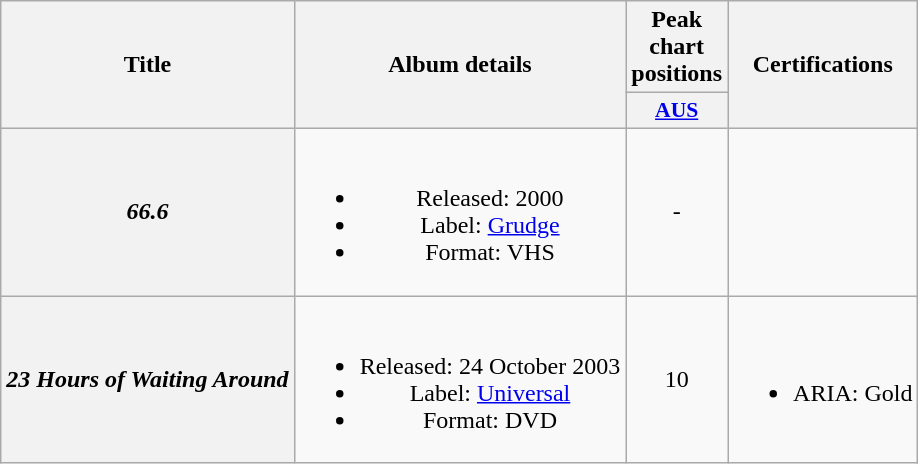<table class="wikitable plainrowheaders" style="text-align:center;">
<tr>
<th scope="col" rowspan="2">Title</th>
<th scope="col" rowspan="2">Album details</th>
<th scope="col">Peak chart positions</th>
<th scope="col" rowspan="2">Certifications</th>
</tr>
<tr>
<th scope="col" style="width:3em;font-size:90%;"><a href='#'>AUS</a><br></th>
</tr>
<tr>
<th scope="row"><em>66.6</em></th>
<td><br><ul><li>Released: 2000</li><li>Label: <a href='#'>Grudge</a></li><li>Format: VHS</li></ul></td>
<td>-</td>
<td></td>
</tr>
<tr>
<th scope="row"><em>23 Hours of Waiting Around</em></th>
<td><br><ul><li>Released: 24 October 2003</li><li>Label: <a href='#'>Universal</a></li><li>Format: DVD</li></ul></td>
<td>10</td>
<td><br><ul><li>ARIA: Gold</li></ul></td>
</tr>
</table>
